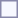<table style="border:1px solid #8888aa; background-color:#f7f8ff; padding:5px; font-size:95%; margin: 0px 12px 12px 0px;">
</table>
